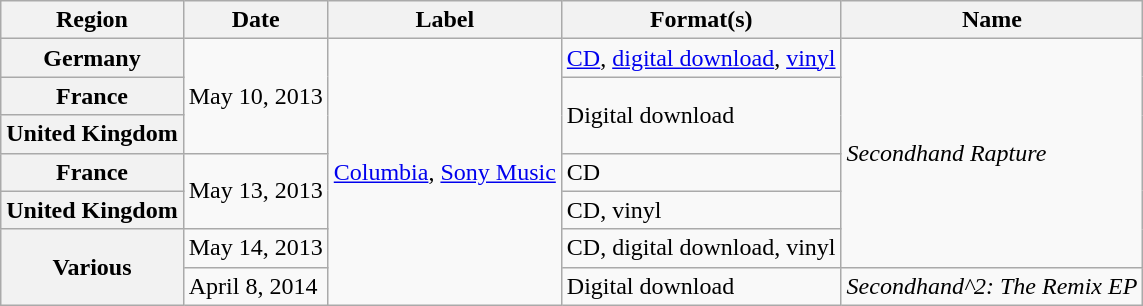<table class="wikitable plainrowheaders">
<tr>
<th scope="col">Region</th>
<th scope="col">Date</th>
<th scope="col">Label</th>
<th scope="col">Format(s)</th>
<th scope="col">Name</th>
</tr>
<tr>
<th scope="row">Germany</th>
<td rowspan="3">May 10, 2013</td>
<td rowspan="7"><a href='#'>Columbia</a>, <a href='#'>Sony Music</a></td>
<td><a href='#'>CD</a>, <a href='#'>digital download</a>, <a href='#'>vinyl</a></td>
<td rowspan="6"><em>Secondhand Rapture</em></td>
</tr>
<tr>
<th scope="row">France</th>
<td rowspan="2">Digital download</td>
</tr>
<tr>
<th scope="row">United Kingdom</th>
</tr>
<tr>
<th scope="row">France</th>
<td rowspan="2">May 13, 2013</td>
<td>CD</td>
</tr>
<tr>
<th scope="row">United Kingdom</th>
<td>CD, vinyl</td>
</tr>
<tr>
<th scope="row" rowspan="2">Various</th>
<td>May 14, 2013</td>
<td>CD, digital download, vinyl</td>
</tr>
<tr>
<td>April 8, 2014</td>
<td>Digital download</td>
<td><em>Secondhand^2: The Remix EP</em></td>
</tr>
</table>
